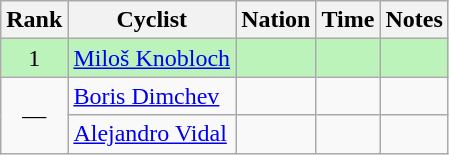<table class="wikitable sortable" style="text-align:center">
<tr>
<th>Rank</th>
<th>Cyclist</th>
<th>Nation</th>
<th>Time</th>
<th>Notes</th>
</tr>
<tr bgcolor=bbf3bb>
<td>1</td>
<td align=left><a href='#'>Miloš Knobloch</a></td>
<td align=left></td>
<td></td>
<td></td>
</tr>
<tr>
<td rowspan=2 data-sort-value=2>—</td>
<td align=left><a href='#'>Boris Dimchev</a></td>
<td align=left></td>
<td></td>
<td></td>
</tr>
<tr>
<td align=left><a href='#'>Alejandro Vidal</a></td>
<td align=left></td>
<td></td>
<td></td>
</tr>
</table>
